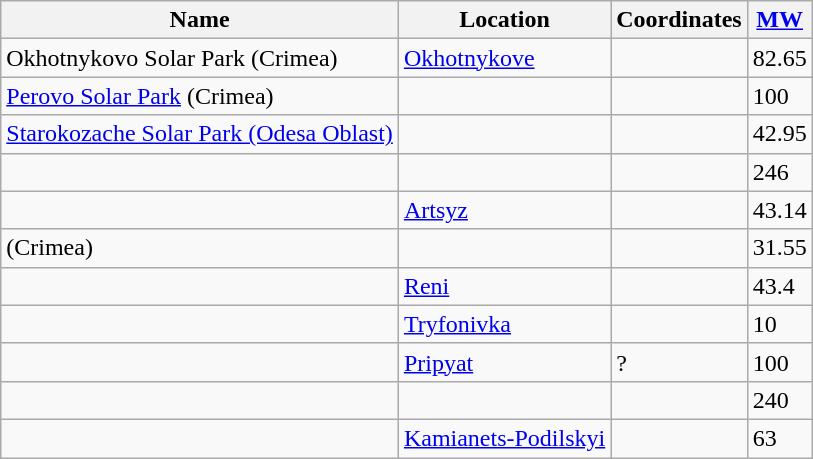<table class="wikitable sortable" style="min-width: 460px;">
<tr>
<th>Name</th>
<th>Location</th>
<th>Coordinates</th>
<th><a href='#'>MW</a></th>
</tr>
<tr>
<td>Okhotnykovo Solar Park (Crimea)</td>
<td><a href='#'>Okhotnykove</a></td>
<td></td>
<td>82.65</td>
</tr>
<tr>
<td><a href='#'>Perovo Solar Park</a> (Crimea)</td>
<td></td>
<td></td>
<td>100</td>
</tr>
<tr>
<td><a href='#'>Starokozache Solar Park (Odesa Oblast)</a></td>
<td></td>
<td></td>
<td>42.95</td>
</tr>
<tr>
<td></td>
<td></td>
<td></td>
<td>246</td>
</tr>
<tr>
<td></td>
<td><a href='#'>Artsyz</a></td>
<td></td>
<td>43.14</td>
</tr>
<tr>
<td> (Crimea)</td>
<td></td>
<td></td>
<td>31.55</td>
</tr>
<tr>
<td></td>
<td><a href='#'>Reni</a></td>
<td></td>
<td>43.4</td>
</tr>
<tr>
<td></td>
<td><a href='#'>Tryfonivka</a></td>
<td></td>
<td>10</td>
</tr>
<tr>
<td></td>
<td><a href='#'>Pripyat</a></td>
<td> ?</td>
<td>100</td>
</tr>
<tr>
<td></td>
<td></td>
<td></td>
<td>240</td>
</tr>
<tr>
<td></td>
<td><a href='#'>Kamianets-Podilskyi</a></td>
<td></td>
<td>63</td>
</tr>
</table>
